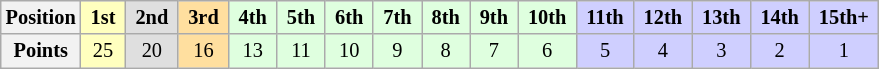<table class="wikitable" style="font-size:85%; text-align:center">
<tr>
<th>Position</th>
<td style="background:#ffffbf;"> <strong>1st</strong> </td>
<td style="background:#dfdfdf;"> <strong>2nd</strong> </td>
<td style="background:#ffdf9f;"> <strong>3rd</strong> </td>
<td style="background:#dfffdf;"> <strong>4th</strong> </td>
<td style="background:#dfffdf;"> <strong>5th</strong> </td>
<td style="background:#dfffdf;"> <strong>6th</strong> </td>
<td style="background:#dfffdf;"> <strong>7th</strong> </td>
<td style="background:#dfffdf;"> <strong>8th</strong> </td>
<td style="background:#dfffdf;"> <strong>9th</strong> </td>
<td style="background:#dfffdf;"> <strong>10th</strong> </td>
<td style="background:#cfcfff;"> <strong>11th</strong> </td>
<td style="background:#cfcfff;"> <strong>12th</strong> </td>
<td style="background:#cfcfff;"> <strong>13th</strong> </td>
<td style="background:#cfcfff;"> <strong>14th</strong> </td>
<td style="background:#cfcfff;"> <strong>15th+</strong> </td>
</tr>
<tr>
<th>Points</th>
<td style="background:#ffffbf;">25</td>
<td style="background:#dfdfdf;">20</td>
<td style="background:#ffdf9f;">16</td>
<td style="background:#dfffdf;">13</td>
<td style="background:#dfffdf;">11</td>
<td style="background:#dfffdf;">10</td>
<td style="background:#dfffdf;">9</td>
<td style="background:#dfffdf;">8</td>
<td style="background:#dfffdf;">7</td>
<td style="background:#dfffdf;">6</td>
<td style="background:#cfcfff;">5</td>
<td style="background:#cfcfff;">4</td>
<td style="background:#cfcfff;">3</td>
<td style="background:#cfcfff;">2</td>
<td style="background:#cfcfff;">1</td>
</tr>
</table>
